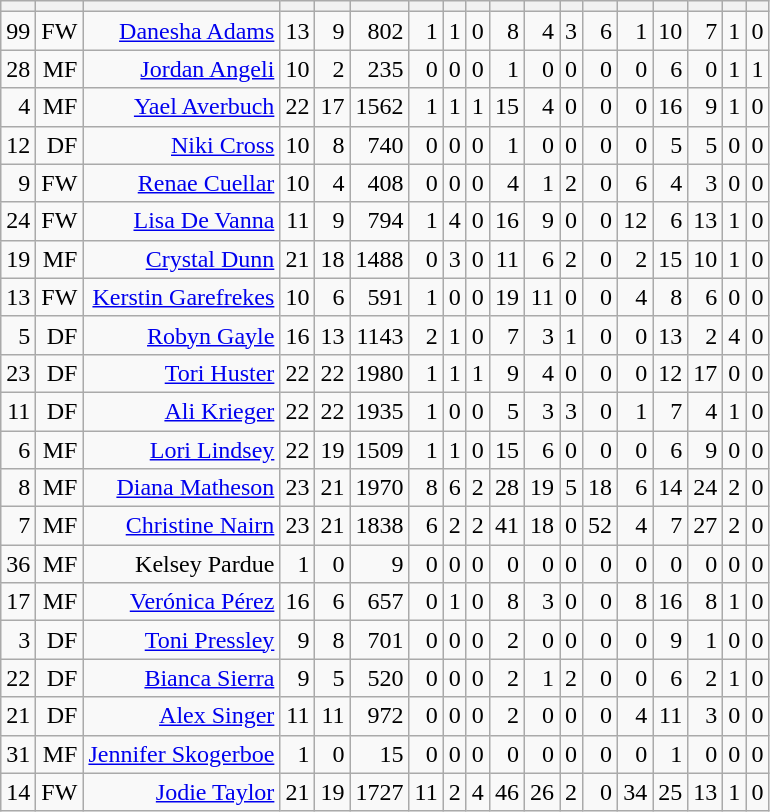<table class="wikitable sortable" style="text-align:right;">
<tr>
<th></th>
<th></th>
<th></th>
<th></th>
<th></th>
<th></th>
<th></th>
<th></th>
<th></th>
<th></th>
<th></th>
<th></th>
<th></th>
<th></th>
<th></th>
<th></th>
<th></th>
<th></th>
</tr>
<tr>
<td>99</td>
<td>FW</td>
<td><a href='#'>Danesha Adams</a></td>
<td>13</td>
<td>9</td>
<td>802</td>
<td>1</td>
<td>1</td>
<td>0</td>
<td>8</td>
<td>4</td>
<td>3</td>
<td>6</td>
<td>1</td>
<td>10</td>
<td>7</td>
<td>1</td>
<td>0</td>
</tr>
<tr>
<td>28</td>
<td>MF</td>
<td><a href='#'>Jordan Angeli</a></td>
<td>10</td>
<td>2</td>
<td>235</td>
<td>0</td>
<td>0</td>
<td>0</td>
<td>1</td>
<td>0</td>
<td>0</td>
<td>0</td>
<td>0</td>
<td>6</td>
<td>0</td>
<td>1</td>
<td>1</td>
</tr>
<tr>
<td>4</td>
<td>MF</td>
<td><a href='#'>Yael Averbuch</a></td>
<td>22</td>
<td>17</td>
<td>1562</td>
<td>1</td>
<td>1</td>
<td>1</td>
<td>15</td>
<td>4</td>
<td>0</td>
<td>0</td>
<td>0</td>
<td>16</td>
<td>9</td>
<td>1</td>
<td>0</td>
</tr>
<tr>
<td>12</td>
<td>DF</td>
<td><a href='#'>Niki Cross</a></td>
<td>10</td>
<td>8</td>
<td>740</td>
<td>0</td>
<td>0</td>
<td>0</td>
<td>1</td>
<td>0</td>
<td>0</td>
<td>0</td>
<td>0</td>
<td>5</td>
<td>5</td>
<td>0</td>
<td>0</td>
</tr>
<tr>
<td>9</td>
<td>FW</td>
<td><a href='#'>Renae Cuellar</a></td>
<td>10</td>
<td>4</td>
<td>408</td>
<td>0</td>
<td>0</td>
<td>0</td>
<td>4</td>
<td>1</td>
<td>2</td>
<td>0</td>
<td>6</td>
<td>4</td>
<td>3</td>
<td>0</td>
<td>0</td>
</tr>
<tr>
<td>24</td>
<td>FW</td>
<td><a href='#'>Lisa De Vanna</a></td>
<td>11</td>
<td>9</td>
<td>794</td>
<td>1</td>
<td>4</td>
<td>0</td>
<td>16</td>
<td>9</td>
<td>0</td>
<td>0</td>
<td>12</td>
<td>6</td>
<td>13</td>
<td>1</td>
<td>0</td>
</tr>
<tr>
<td>19</td>
<td>MF</td>
<td><a href='#'>Crystal Dunn</a></td>
<td>21</td>
<td>18</td>
<td>1488</td>
<td>0</td>
<td>3</td>
<td>0</td>
<td>11</td>
<td>6</td>
<td>2</td>
<td>0</td>
<td>2</td>
<td>15</td>
<td>10</td>
<td>1</td>
<td>0</td>
</tr>
<tr>
<td>13</td>
<td>FW</td>
<td><a href='#'>Kerstin Garefrekes</a></td>
<td>10</td>
<td>6</td>
<td>591</td>
<td>1</td>
<td>0</td>
<td>0</td>
<td>19</td>
<td>11</td>
<td>0</td>
<td>0</td>
<td>4</td>
<td>8</td>
<td>6</td>
<td>0</td>
<td>0</td>
</tr>
<tr>
<td>5</td>
<td>DF</td>
<td><a href='#'>Robyn Gayle</a></td>
<td>16</td>
<td>13</td>
<td>1143</td>
<td>2</td>
<td>1</td>
<td>0</td>
<td>7</td>
<td>3</td>
<td>1</td>
<td>0</td>
<td>0</td>
<td>13</td>
<td>2</td>
<td>4</td>
<td>0</td>
</tr>
<tr>
<td>23</td>
<td>DF</td>
<td><a href='#'>Tori Huster</a></td>
<td>22</td>
<td>22</td>
<td>1980</td>
<td>1</td>
<td>1</td>
<td>1</td>
<td>9</td>
<td>4</td>
<td>0</td>
<td>0</td>
<td>0</td>
<td>12</td>
<td>17</td>
<td>0</td>
<td>0</td>
</tr>
<tr>
<td>11</td>
<td>DF</td>
<td><a href='#'>Ali Krieger</a></td>
<td>22</td>
<td>22</td>
<td>1935</td>
<td>1</td>
<td>0</td>
<td>0</td>
<td>5</td>
<td>3</td>
<td>3</td>
<td>0</td>
<td>1</td>
<td>7</td>
<td>4</td>
<td>1</td>
<td>0</td>
</tr>
<tr>
<td>6</td>
<td>MF</td>
<td><a href='#'>Lori Lindsey</a></td>
<td>22</td>
<td>19</td>
<td>1509</td>
<td>1</td>
<td>1</td>
<td>0</td>
<td>15</td>
<td>6</td>
<td>0</td>
<td>0</td>
<td>0</td>
<td>6</td>
<td>9</td>
<td>0</td>
<td>0</td>
</tr>
<tr>
<td>8</td>
<td>MF</td>
<td><a href='#'>Diana Matheson</a></td>
<td>23</td>
<td>21</td>
<td>1970</td>
<td>8</td>
<td>6</td>
<td>2</td>
<td>28</td>
<td>19</td>
<td>5</td>
<td>18</td>
<td>6</td>
<td>14</td>
<td>24</td>
<td>2</td>
<td>0</td>
</tr>
<tr>
<td>7</td>
<td>MF</td>
<td><a href='#'>Christine Nairn</a></td>
<td>23</td>
<td>21</td>
<td>1838</td>
<td>6</td>
<td>2</td>
<td>2</td>
<td>41</td>
<td>18</td>
<td>0</td>
<td>52</td>
<td>4</td>
<td>7</td>
<td>27</td>
<td>2</td>
<td>0</td>
</tr>
<tr>
<td>36</td>
<td>MF</td>
<td>Kelsey Pardue</td>
<td>1</td>
<td>0</td>
<td>9</td>
<td>0</td>
<td>0</td>
<td>0</td>
<td>0</td>
<td>0</td>
<td>0</td>
<td>0</td>
<td>0</td>
<td>0</td>
<td>0</td>
<td>0</td>
<td>0</td>
</tr>
<tr>
<td>17</td>
<td>MF</td>
<td><a href='#'>Verónica Pérez</a></td>
<td>16</td>
<td>6</td>
<td>657</td>
<td>0</td>
<td>1</td>
<td>0</td>
<td>8</td>
<td>3</td>
<td>0</td>
<td>0</td>
<td>8</td>
<td>16</td>
<td>8</td>
<td>1</td>
<td>0</td>
</tr>
<tr>
<td>3</td>
<td>DF</td>
<td><a href='#'>Toni Pressley</a></td>
<td>9</td>
<td>8</td>
<td>701</td>
<td>0</td>
<td>0</td>
<td>0</td>
<td>2</td>
<td>0</td>
<td>0</td>
<td>0</td>
<td>0</td>
<td>9</td>
<td>1</td>
<td>0</td>
<td>0</td>
</tr>
<tr>
<td>22</td>
<td>DF</td>
<td><a href='#'>Bianca Sierra</a></td>
<td>9</td>
<td>5</td>
<td>520</td>
<td>0</td>
<td>0</td>
<td>0</td>
<td>2</td>
<td>1</td>
<td>2</td>
<td>0</td>
<td>0</td>
<td>6</td>
<td>2</td>
<td>1</td>
<td>0</td>
</tr>
<tr>
<td>21</td>
<td>DF</td>
<td><a href='#'>Alex Singer</a></td>
<td>11</td>
<td>11</td>
<td>972</td>
<td>0</td>
<td>0</td>
<td>0</td>
<td>2</td>
<td>0</td>
<td>0</td>
<td>0</td>
<td>4</td>
<td>11</td>
<td>3</td>
<td>0</td>
<td>0</td>
</tr>
<tr>
<td>31</td>
<td>MF</td>
<td><a href='#'>Jennifer Skogerboe</a></td>
<td>1</td>
<td>0</td>
<td>15</td>
<td>0</td>
<td>0</td>
<td>0</td>
<td>0</td>
<td>0</td>
<td>0</td>
<td>0</td>
<td>0</td>
<td>1</td>
<td>0</td>
<td>0</td>
<td>0</td>
</tr>
<tr>
<td>14</td>
<td>FW</td>
<td><a href='#'>Jodie Taylor</a></td>
<td>21</td>
<td>19</td>
<td>1727</td>
<td>11</td>
<td>2</td>
<td>4</td>
<td>46</td>
<td>26</td>
<td>2</td>
<td>0</td>
<td>34</td>
<td>25</td>
<td>13</td>
<td>1</td>
<td>0</td>
</tr>
</table>
